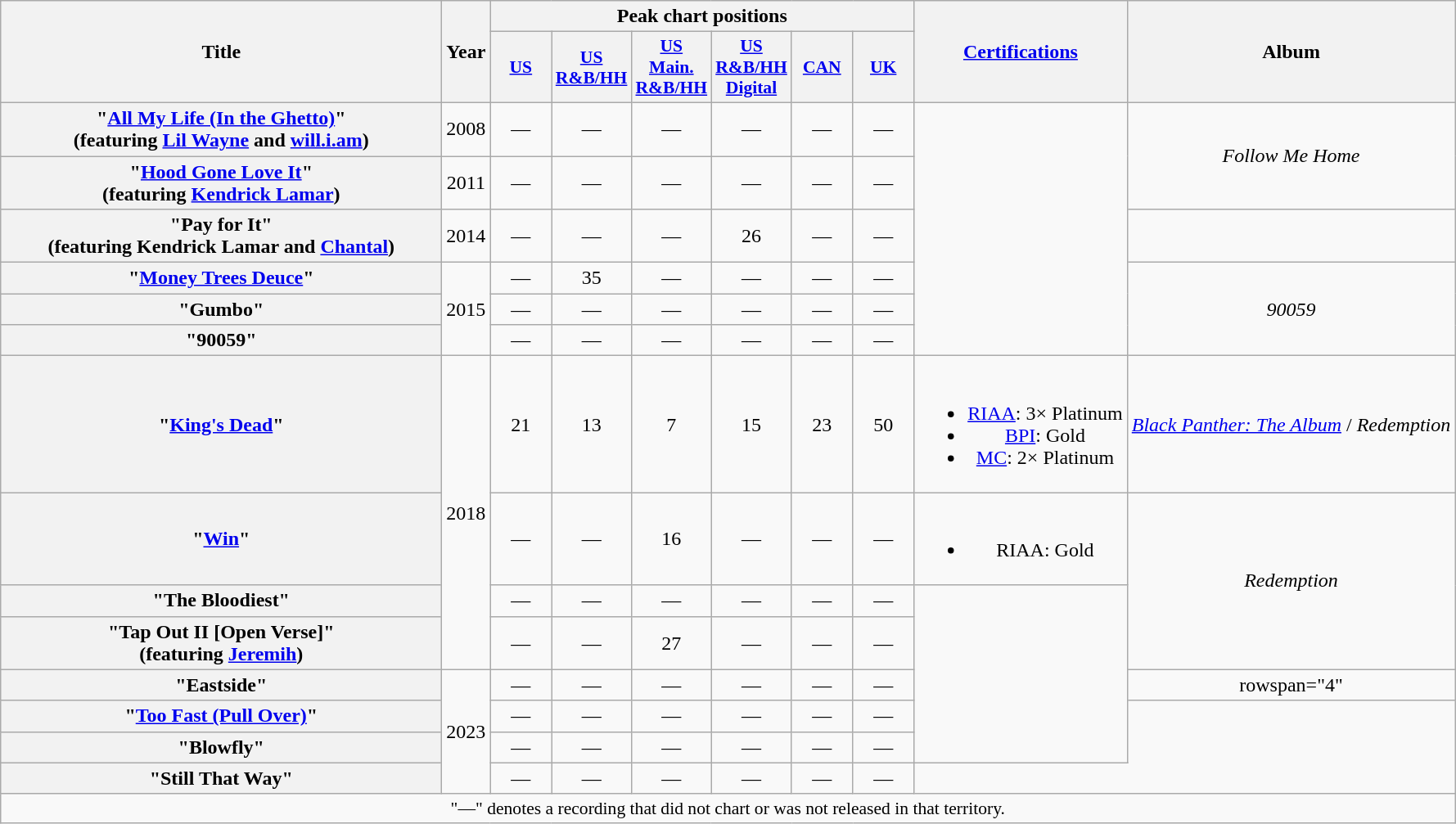<table class="wikitable plainrowheaders" style="text-align:center;">
<tr>
<th scope="col" rowspan="2" style="width:22em;">Title</th>
<th scope="col" rowspan="2">Year</th>
<th scope="col" colspan="6">Peak chart positions</th>
<th scope="col" rowspan="2"><a href='#'>Certifications</a></th>
<th scope="col" rowspan="2">Album</th>
</tr>
<tr>
<th scope="col" style="width:3em;font-size:90%;"><a href='#'>US</a><br></th>
<th scope="col" style="width:3em;font-size:90%;"><a href='#'>US<br>R&B/HH</a><br></th>
<th scope="col" style="width:3em;font-size:90%;"><a href='#'>US<br>Main.<br>R&B/HH</a><br></th>
<th scope="col" style="width:3em;font-size:90%;"><a href='#'>US R&B/HH Digital</a><br></th>
<th scope="col" style="width:3em;font-size:90%;"><a href='#'>CAN</a><br></th>
<th scope="col" style="width:3em;font-size:90%;"><a href='#'>UK</a><br></th>
</tr>
<tr>
<th scope="row">"<a href='#'>All My Life (In the Ghetto)</a>"<br><span>(featuring <a href='#'>Lil Wayne</a> and <a href='#'>will.i.am</a>)</span></th>
<td>2008</td>
<td>—</td>
<td>—</td>
<td>—</td>
<td>—</td>
<td>—</td>
<td>—</td>
<td rowspan="6"></td>
<td rowspan="2"><em>Follow Me Home</em></td>
</tr>
<tr>
<th scope="row">"<a href='#'>Hood Gone Love It</a>"<br><span>(featuring <a href='#'>Kendrick Lamar</a>)</span></th>
<td>2011</td>
<td>—</td>
<td>—</td>
<td>—</td>
<td>—</td>
<td>—</td>
<td>—</td>
</tr>
<tr>
<th scope="row">"Pay for It"<br><span>(featuring Kendrick Lamar and <a href='#'>Chantal</a>)</span></th>
<td>2014</td>
<td>—</td>
<td>—</td>
<td>—</td>
<td>26</td>
<td>—</td>
<td>—</td>
<td></td>
</tr>
<tr>
<th scope="row">"<a href='#'>Money Trees Deuce</a>"</th>
<td rowspan="3">2015</td>
<td>—</td>
<td>35</td>
<td>—</td>
<td>—</td>
<td>—</td>
<td>—</td>
<td rowspan="3"><em>90059</em></td>
</tr>
<tr>
<th scope="row">"Gumbo"</th>
<td>—</td>
<td>—</td>
<td>—</td>
<td>—</td>
<td>—</td>
<td>—</td>
</tr>
<tr>
<th scope="row">"90059"</th>
<td>—</td>
<td>—</td>
<td>—</td>
<td>—</td>
<td>—</td>
<td>—</td>
</tr>
<tr>
<th scope="row">"<a href='#'>King's Dead</a>"<br></th>
<td rowspan="4">2018</td>
<td>21</td>
<td>13</td>
<td>7</td>
<td>15</td>
<td>23</td>
<td>50</td>
<td><br><ul><li><a href='#'>RIAA</a>: 3× Platinum</li><li><a href='#'>BPI</a>: Gold</li><li><a href='#'>MC</a>: 2× Platinum</li></ul></td>
<td><em><a href='#'>Black Panther: The Album</a></em> / <em>Redemption</em></td>
</tr>
<tr>
<th scope="row">"<a href='#'>Win</a>"</th>
<td>—</td>
<td>—</td>
<td>16</td>
<td>—</td>
<td>—</td>
<td>—</td>
<td><br><ul><li>RIAA: Gold</li></ul></td>
<td rowspan="3"><em>Redemption</em></td>
</tr>
<tr>
<th scope="row">"The Bloodiest"</th>
<td>—</td>
<td>—</td>
<td>—</td>
<td>—</td>
<td>—</td>
<td>—</td>
<td rowspan="5"></td>
</tr>
<tr>
<th scope="row">"Tap Out II [Open Verse]"<br><span>(featuring <a href='#'>Jeremih</a>)</span></th>
<td>—</td>
<td>—</td>
<td>27</td>
<td>—</td>
<td>—</td>
<td>—</td>
</tr>
<tr>
<th scope="row">"Eastside"<br></th>
<td rowspan="4">2023</td>
<td>—</td>
<td>—</td>
<td>—</td>
<td>—</td>
<td>—</td>
<td>—</td>
<td>rowspan="4" </td>
</tr>
<tr>
<th scope="row">"<a href='#'>Too Fast (Pull Over)</a>"<br></th>
<td>—</td>
<td>—</td>
<td>—</td>
<td>—</td>
<td>—</td>
<td>—</td>
</tr>
<tr>
<th scope="row">"Blowfly"<br></th>
<td>—</td>
<td>—</td>
<td>—</td>
<td>—</td>
<td>—</td>
<td>—</td>
</tr>
<tr>
<th scope="row">"Still That Way"</th>
<td>—</td>
<td>—</td>
<td>—</td>
<td>—</td>
<td>—</td>
<td>—</td>
</tr>
<tr>
<td colspan="10" style="font-size:90%">"—" denotes a recording that did not chart or was not released in that territory.</td>
</tr>
</table>
